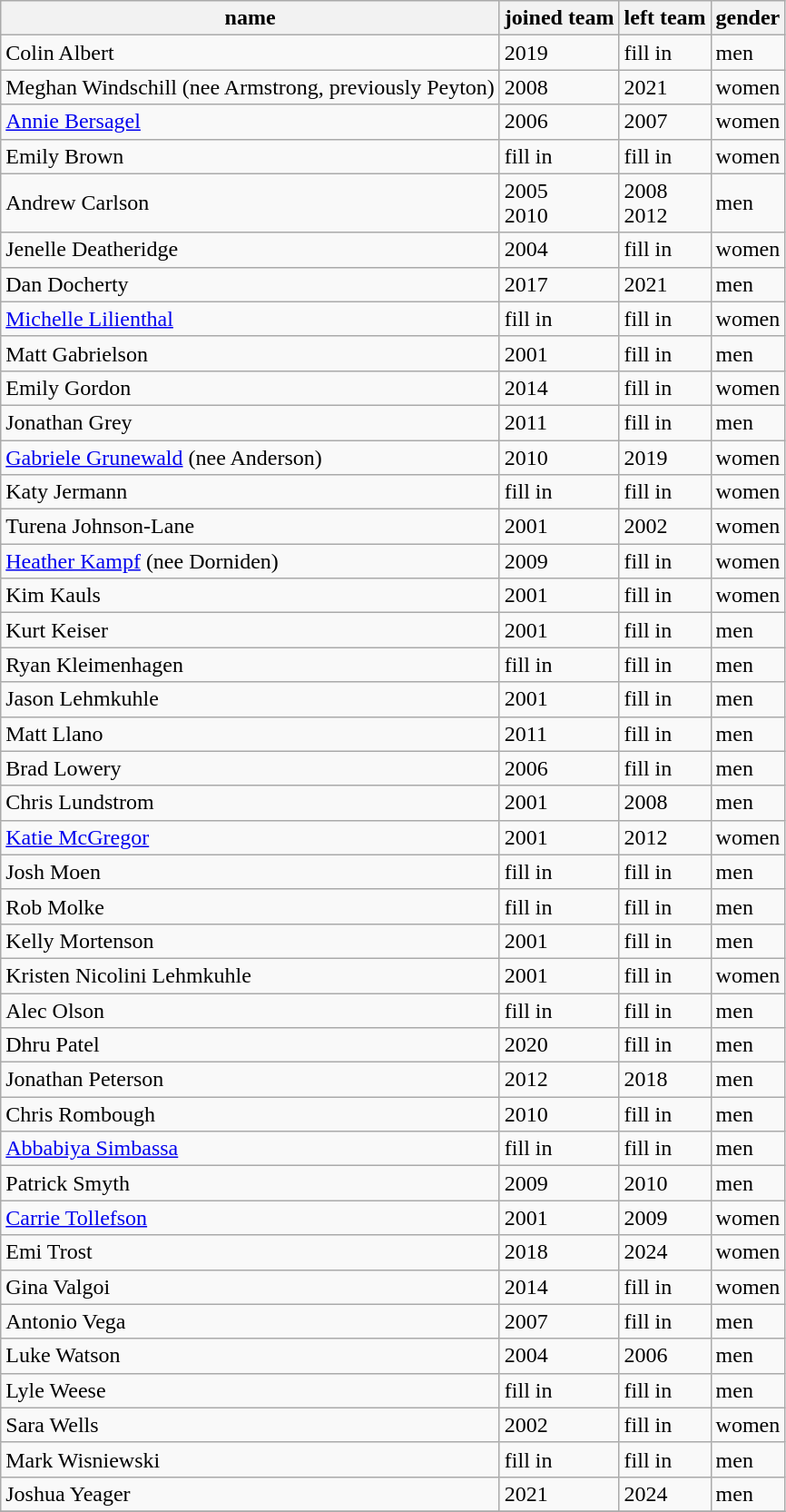<table class="wikitable sortable">
<tr>
<th>name</th>
<th>joined team</th>
<th>left team</th>
<th>gender</th>
</tr>
<tr>
<td>Colin Albert</td>
<td>2019</td>
<td>fill in</td>
<td>men</td>
</tr>
<tr>
<td>Meghan Windschill (nee Armstrong, previously Peyton)</td>
<td>2008</td>
<td>2021</td>
<td>women</td>
</tr>
<tr>
<td><a href='#'>Annie Bersagel</a></td>
<td>2006</td>
<td>2007</td>
<td>women</td>
</tr>
<tr>
<td>Emily Brown</td>
<td>fill in</td>
<td>fill in</td>
<td>women</td>
</tr>
<tr>
<td>Andrew Carlson</td>
<td>2005<br>2010</td>
<td>2008<br>2012</td>
<td>men</td>
</tr>
<tr>
<td>Jenelle Deatheridge</td>
<td>2004</td>
<td>fill in</td>
<td>women</td>
</tr>
<tr>
<td>Dan Docherty</td>
<td>2017</td>
<td>2021</td>
<td>men</td>
</tr>
<tr>
<td><a href='#'>Michelle Lilienthal</a></td>
<td>fill in</td>
<td>fill in</td>
<td>women</td>
</tr>
<tr>
<td>Matt Gabrielson</td>
<td>2001</td>
<td>fill in</td>
<td>men</td>
</tr>
<tr>
<td>Emily Gordon</td>
<td>2014</td>
<td>fill in</td>
<td>women</td>
</tr>
<tr>
<td>Jonathan Grey</td>
<td>2011</td>
<td>fill in</td>
<td>men</td>
</tr>
<tr>
<td><a href='#'>Gabriele Grunewald</a> (nee Anderson)</td>
<td>2010</td>
<td>2019</td>
<td>women</td>
</tr>
<tr>
<td>Katy Jermann</td>
<td>fill in</td>
<td>fill in</td>
<td>women</td>
</tr>
<tr>
<td>Turena Johnson-Lane</td>
<td>2001</td>
<td>2002</td>
<td>women</td>
</tr>
<tr>
<td><a href='#'>Heather Kampf</a> (nee Dorniden)</td>
<td>2009</td>
<td>fill in</td>
<td>women</td>
</tr>
<tr>
<td>Kim Kauls</td>
<td>2001</td>
<td>fill in</td>
<td>women</td>
</tr>
<tr>
<td>Kurt Keiser</td>
<td>2001</td>
<td>fill in</td>
<td>men</td>
</tr>
<tr>
<td>Ryan Kleimenhagen</td>
<td>fill in</td>
<td>fill in</td>
<td>men</td>
</tr>
<tr>
<td>Jason Lehmkuhle</td>
<td>2001</td>
<td>fill in</td>
<td>men</td>
</tr>
<tr>
<td>Matt Llano</td>
<td>2011</td>
<td>fill in</td>
<td>men</td>
</tr>
<tr>
<td>Brad Lowery</td>
<td>2006</td>
<td>fill in</td>
<td>men</td>
</tr>
<tr>
<td>Chris Lundstrom</td>
<td>2001</td>
<td>2008</td>
<td>men</td>
</tr>
<tr>
<td><a href='#'>Katie McGregor</a></td>
<td>2001</td>
<td>2012</td>
<td>women</td>
</tr>
<tr>
<td>Josh Moen</td>
<td>fill in</td>
<td>fill in</td>
<td>men</td>
</tr>
<tr>
<td>Rob Molke</td>
<td>fill in</td>
<td>fill in</td>
<td>men</td>
</tr>
<tr>
<td>Kelly Mortenson</td>
<td>2001</td>
<td>fill in</td>
<td>men</td>
</tr>
<tr>
<td>Kristen Nicolini Lehmkuhle</td>
<td>2001</td>
<td>fill in</td>
<td>women</td>
</tr>
<tr>
<td>Alec Olson</td>
<td>fill in</td>
<td>fill in</td>
<td>men</td>
</tr>
<tr>
<td>Dhru Patel</td>
<td>2020</td>
<td>fill in</td>
<td>men</td>
</tr>
<tr>
<td>Jonathan Peterson</td>
<td>2012</td>
<td>2018</td>
<td>men</td>
</tr>
<tr>
<td>Chris Rombough</td>
<td>2010</td>
<td>fill in</td>
<td>men</td>
</tr>
<tr>
<td><a href='#'>Abbabiya Simbassa</a></td>
<td>fill in</td>
<td>fill in</td>
<td>men</td>
</tr>
<tr>
<td>Patrick Smyth</td>
<td>2009</td>
<td>2010</td>
<td>men</td>
</tr>
<tr>
<td><a href='#'>Carrie Tollefson</a></td>
<td>2001</td>
<td>2009</td>
<td>women</td>
</tr>
<tr>
<td>Emi Trost</td>
<td>2018</td>
<td>2024</td>
<td>women</td>
</tr>
<tr>
<td>Gina Valgoi</td>
<td>2014</td>
<td>fill in</td>
<td>women</td>
</tr>
<tr>
<td>Antonio Vega</td>
<td>2007</td>
<td>fill in</td>
<td>men</td>
</tr>
<tr>
<td>Luke Watson</td>
<td>2004</td>
<td>2006</td>
<td>men</td>
</tr>
<tr>
<td>Lyle Weese</td>
<td>fill in</td>
<td>fill in</td>
<td>men</td>
</tr>
<tr>
<td>Sara Wells</td>
<td>2002</td>
<td>fill in</td>
<td>women</td>
</tr>
<tr>
<td>Mark Wisniewski</td>
<td>fill in</td>
<td>fill in</td>
<td>men</td>
</tr>
<tr>
<td>Joshua Yeager</td>
<td>2021</td>
<td>2024</td>
<td>men</td>
</tr>
<tr>
</tr>
</table>
